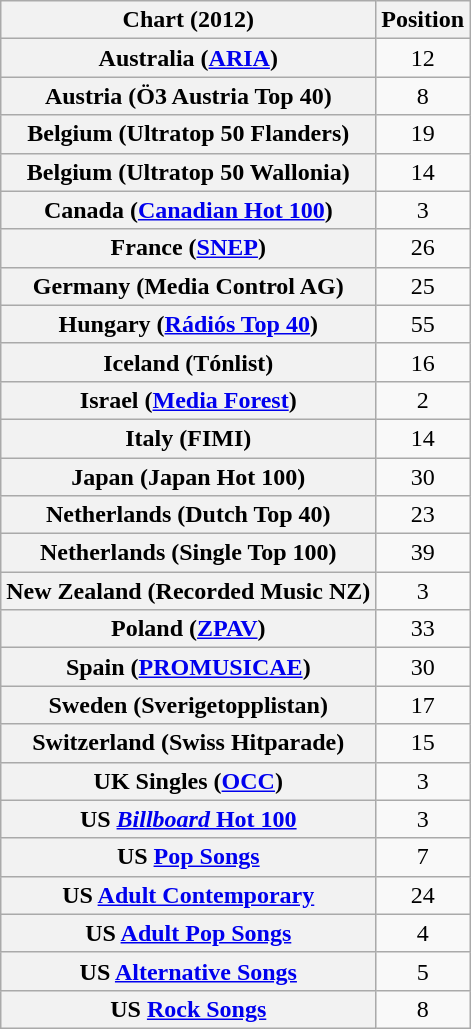<table class="wikitable plainrowheaders sortable">
<tr>
<th scope="col">Chart (2012)</th>
<th scope="col">Position</th>
</tr>
<tr>
<th scope="row">Australia (<a href='#'>ARIA</a>)</th>
<td style="text-align:center;">12</td>
</tr>
<tr>
<th scope="row">Austria (Ö3 Austria Top 40)</th>
<td style="text-align:center;">8</td>
</tr>
<tr>
<th scope="row">Belgium (Ultratop 50 Flanders)</th>
<td style="text-align:center;">19</td>
</tr>
<tr>
<th scope="row">Belgium (Ultratop 50 Wallonia)</th>
<td style="text-align:center;">14</td>
</tr>
<tr>
<th scope="row">Canada (<a href='#'>Canadian Hot 100</a>)</th>
<td style="text-align:center;">3</td>
</tr>
<tr>
<th scope="row">France (<a href='#'>SNEP</a>)</th>
<td style="text-align:center;">26</td>
</tr>
<tr>
<th scope="row">Germany (Media Control AG)</th>
<td style="text-align:center;">25</td>
</tr>
<tr>
<th scope="row">Hungary (<a href='#'>Rádiós Top 40</a>)</th>
<td style="text-align:center;">55</td>
</tr>
<tr>
<th scope="row">Iceland (Tónlist)</th>
<td style="text-align:center;">16</td>
</tr>
<tr>
<th scope="row">Israel (<a href='#'>Media Forest</a>)</th>
<td style="text-align:center;">2</td>
</tr>
<tr>
<th scope="row">Italy (FIMI)</th>
<td style="text-align:center;">14</td>
</tr>
<tr>
<th scope="row">Japan (Japan Hot 100)</th>
<td style="text-align:center;">30</td>
</tr>
<tr>
<th scope="row">Netherlands (Dutch Top 40)</th>
<td style="text-align:center;">23</td>
</tr>
<tr>
<th scope="row">Netherlands (Single Top 100)</th>
<td style="text-align:center;">39</td>
</tr>
<tr>
<th scope="row">New Zealand (Recorded Music NZ)</th>
<td style="text-align:center;">3</td>
</tr>
<tr>
<th scope="row">Poland (<a href='#'>ZPAV</a>)</th>
<td style="text-align:center;">33</td>
</tr>
<tr>
<th scope="row">Spain (<a href='#'>PROMUSICAE</a>)</th>
<td style="text-align:center;">30</td>
</tr>
<tr>
<th scope="row">Sweden (Sverigetopplistan)</th>
<td style="text-align:center;">17</td>
</tr>
<tr>
<th scope="row">Switzerland (Swiss Hitparade)</th>
<td style="text-align:center;">15</td>
</tr>
<tr>
<th scope="row">UK Singles (<a href='#'>OCC</a>)</th>
<td style="text-align:center;">3</td>
</tr>
<tr>
<th scope="row">US <a href='#'><em>Billboard</em> Hot 100</a></th>
<td style="text-align:center;">3</td>
</tr>
<tr>
<th scope="row">US <a href='#'>Pop Songs</a></th>
<td style="text-align:center;">7</td>
</tr>
<tr>
<th scope="row">US <a href='#'>Adult Contemporary</a></th>
<td style="text-align:center;">24</td>
</tr>
<tr>
<th scope="row">US <a href='#'>Adult Pop Songs</a></th>
<td style="text-align:center;">4</td>
</tr>
<tr>
<th scope="row">US <a href='#'>Alternative Songs</a></th>
<td style="text-align:center;">5</td>
</tr>
<tr>
<th scope="row">US <a href='#'>Rock Songs</a></th>
<td style="text-align:center;">8</td>
</tr>
</table>
